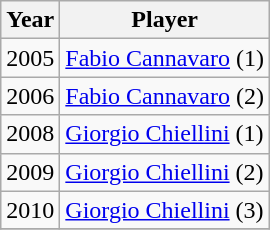<table class="wikitable">
<tr>
<th>Year</th>
<th>Player</th>
</tr>
<tr>
<td>2005</td>
<td> <a href='#'>Fabio Cannavaro</a> (1)</td>
</tr>
<tr>
<td>2006</td>
<td> <a href='#'>Fabio Cannavaro</a> (2)</td>
</tr>
<tr>
<td>2008</td>
<td> <a href='#'>Giorgio Chiellini</a> (1)</td>
</tr>
<tr>
<td>2009</td>
<td> <a href='#'>Giorgio Chiellini</a> (2)</td>
</tr>
<tr>
<td>2010</td>
<td> <a href='#'>Giorgio Chiellini</a> (3)</td>
</tr>
<tr>
</tr>
</table>
